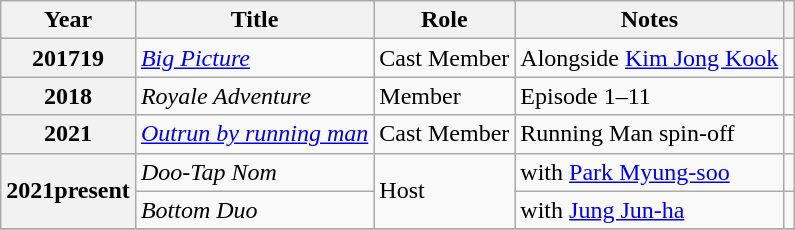<table class="wikitable plainrowheaders">
<tr>
<th scope="col">Year</th>
<th scope="col">Title</th>
<th scope="col">Role</th>
<th scope="col">Notes</th>
<th scope="col" class="unsortable"></th>
</tr>
<tr>
<th scope="row">201719</th>
<td><em><a href='#'>Big Picture</a></em></td>
<td>Cast Member</td>
<td>Alongside <a href='#'>Kim Jong Kook</a></td>
<td></td>
</tr>
<tr>
<th scope="row">2018</th>
<td><em>Royale Adventure</em></td>
<td>Member</td>
<td>Episode 1–11</td>
<td></td>
</tr>
<tr>
<th scope="row">2021</th>
<td><em><a href='#'>Outrun by running man</a></em></td>
<td>Cast Member</td>
<td>Running Man spin-off</td>
<td></td>
</tr>
<tr>
<th scope="row" rowspan=2>2021present</th>
<td><em>Doo-Tap Nom</em> </td>
<td rowspan=2>Host</td>
<td>with <a href='#'>Park Myung-soo</a></td>
<td></td>
</tr>
<tr>
<td><em>Bottom Duo</em> </td>
<td>with <a href='#'>Jung Jun-ha</a></td>
<td></td>
</tr>
<tr>
</tr>
</table>
